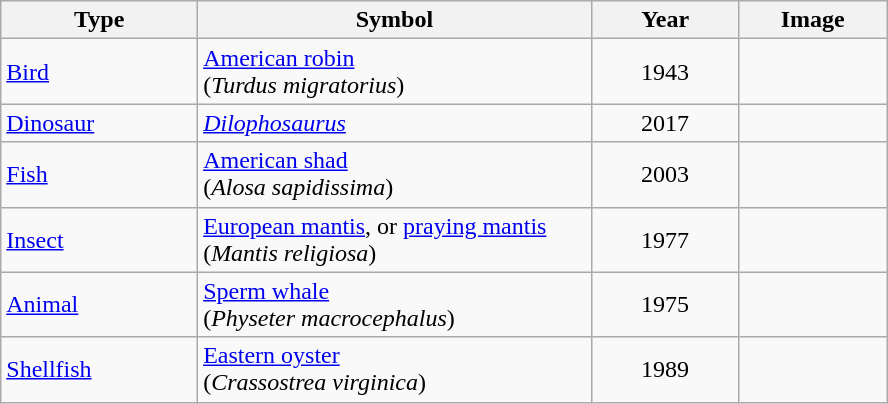<table class="wikitable">
<tr>
<th width="20%">Type</th>
<th width="40%">Symbol</th>
<th width="15%">Year</th>
<th width="15%">Image</th>
</tr>
<tr>
<td><a href='#'>Bird</a></td>
<td><a href='#'>American robin</a><br>(<em>Turdus migratorius</em>)</td>
<td align="center">1943</td>
<td align="center"></td>
</tr>
<tr>
<td><a href='#'>Dinosaur</a></td>
<td><em><a href='#'>Dilophosaurus</a></em></td>
<td align="center">2017</td>
<td align="center"></td>
</tr>
<tr>
<td><a href='#'>Fish</a></td>
<td><a href='#'>American shad</a><br>(<em>Alosa sapidissima</em>)</td>
<td align="center">2003</td>
<td align="center"></td>
</tr>
<tr>
<td><a href='#'>Insect</a></td>
<td><a href='#'>European mantis</a>, or <a href='#'>praying mantis</a><br>(<em>Mantis religiosa</em>)</td>
<td align="center">1977</td>
<td align="center"></td>
</tr>
<tr>
<td><a href='#'>Animal</a></td>
<td><a href='#'>Sperm whale</a><br>(<em>Physeter macrocephalus</em>)</td>
<td align="center">1975</td>
<td align="center"></td>
</tr>
<tr>
<td><a href='#'>Shellfish</a></td>
<td><a href='#'>Eastern oyster</a><br>(<em>Crassostrea virginica</em>)</td>
<td align="center">1989</td>
<td align="center"></td>
</tr>
</table>
